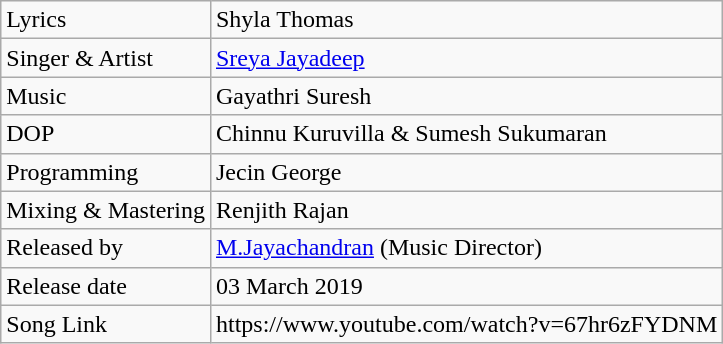<table class="wikitable">
<tr>
<td>Lyrics</td>
<td>Shyla Thomas</td>
</tr>
<tr>
<td>Singer & Artist</td>
<td><a href='#'>Sreya Jayadeep</a></td>
</tr>
<tr>
<td>Music</td>
<td>Gayathri Suresh</td>
</tr>
<tr>
<td>DOP</td>
<td>Chinnu Kuruvilla & Sumesh Sukumaran</td>
</tr>
<tr>
<td>Programming</td>
<td>Jecin George</td>
</tr>
<tr>
<td>Mixing & Mastering</td>
<td>Renjith Rajan</td>
</tr>
<tr>
<td>Released by</td>
<td><a href='#'>M.Jayachandran</a> (Music Director)</td>
</tr>
<tr>
<td>Release date</td>
<td>03 March 2019</td>
</tr>
<tr>
<td>Song Link</td>
<td>https://www.youtube.com/watch?v=67hr6zFYDNM</td>
</tr>
</table>
